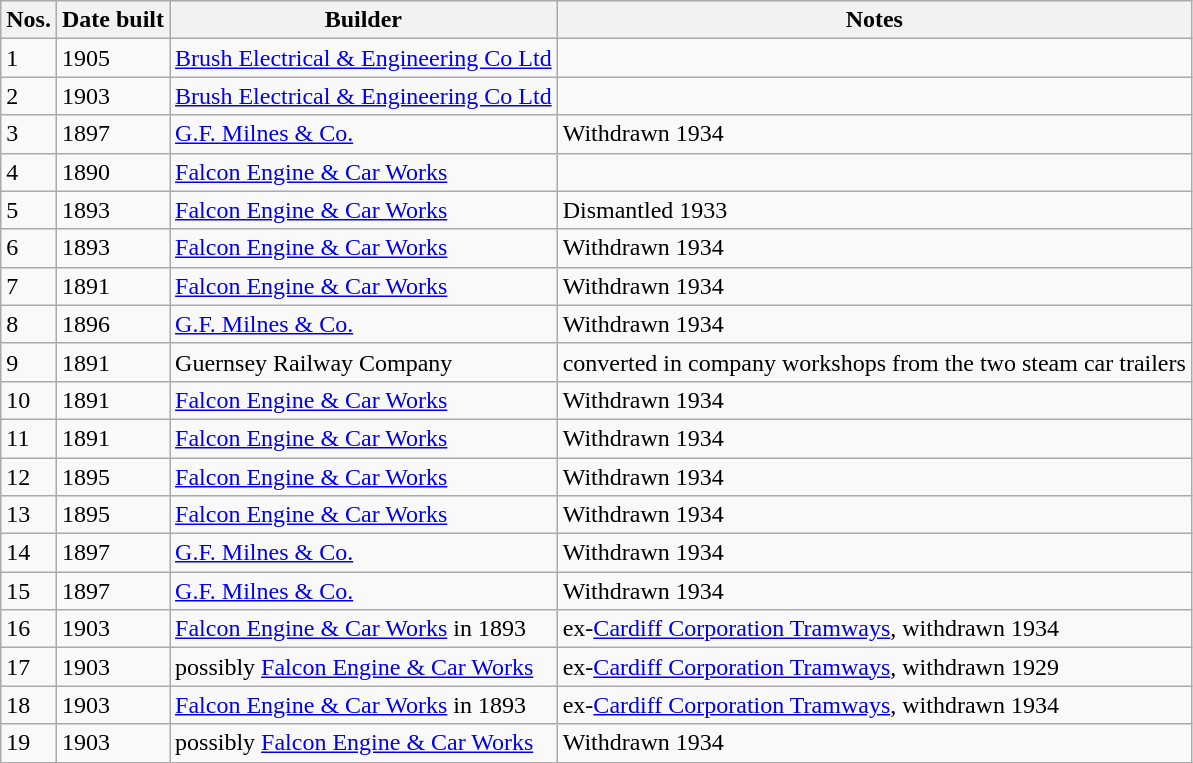<table class="wikitable">
<tr>
<th>Nos.</th>
<th>Date built</th>
<th>Builder</th>
<th>Notes</th>
</tr>
<tr>
<td>1</td>
<td>1905</td>
<td><a href='#'>Brush Electrical & Engineering Co Ltd</a></td>
<td></td>
</tr>
<tr>
<td>2</td>
<td>1903</td>
<td><a href='#'>Brush Electrical & Engineering Co Ltd</a></td>
<td></td>
</tr>
<tr>
<td>3</td>
<td>1897</td>
<td><a href='#'>G.F. Milnes & Co.</a></td>
<td>Withdrawn 1934</td>
</tr>
<tr>
<td>4</td>
<td>1890</td>
<td><a href='#'>Falcon Engine & Car Works</a></td>
<td></td>
</tr>
<tr>
<td>5</td>
<td>1893</td>
<td><a href='#'>Falcon Engine & Car Works</a></td>
<td>Dismantled 1933</td>
</tr>
<tr>
<td>6</td>
<td>1893</td>
<td><a href='#'>Falcon Engine & Car Works</a></td>
<td>Withdrawn 1934</td>
</tr>
<tr>
<td>7</td>
<td>1891</td>
<td><a href='#'>Falcon Engine & Car Works</a></td>
<td>Withdrawn 1934</td>
</tr>
<tr>
<td>8</td>
<td>1896</td>
<td><a href='#'>G.F. Milnes & Co.</a></td>
<td>Withdrawn 1934</td>
</tr>
<tr>
<td>9</td>
<td>1891</td>
<td>Guernsey Railway Company</td>
<td>converted in company workshops from the two steam car trailers</td>
</tr>
<tr>
<td>10</td>
<td>1891</td>
<td><a href='#'>Falcon Engine & Car Works</a></td>
<td>Withdrawn 1934</td>
</tr>
<tr>
<td>11</td>
<td>1891</td>
<td><a href='#'>Falcon Engine & Car Works</a></td>
<td>Withdrawn 1934</td>
</tr>
<tr>
<td>12</td>
<td>1895</td>
<td><a href='#'>Falcon Engine & Car Works</a></td>
<td>Withdrawn 1934</td>
</tr>
<tr>
<td>13</td>
<td>1895</td>
<td><a href='#'>Falcon Engine & Car Works</a></td>
<td>Withdrawn 1934</td>
</tr>
<tr>
<td>14</td>
<td>1897</td>
<td><a href='#'>G.F. Milnes & Co.</a></td>
<td>Withdrawn 1934</td>
</tr>
<tr>
<td>15</td>
<td>1897</td>
<td><a href='#'>G.F. Milnes & Co.</a></td>
<td>Withdrawn 1934</td>
</tr>
<tr>
<td>16</td>
<td>1903</td>
<td><a href='#'>Falcon Engine & Car Works</a> in 1893</td>
<td>ex-<a href='#'>Cardiff Corporation Tramways</a>, withdrawn 1934</td>
</tr>
<tr>
<td>17</td>
<td>1903</td>
<td>possibly <a href='#'>Falcon Engine & Car Works</a></td>
<td>ex-<a href='#'>Cardiff Corporation Tramways</a>, withdrawn 1929</td>
</tr>
<tr>
<td>18</td>
<td>1903</td>
<td><a href='#'>Falcon Engine & Car Works</a> in 1893</td>
<td>ex-<a href='#'>Cardiff Corporation Tramways</a>, withdrawn 1934</td>
</tr>
<tr>
<td>19</td>
<td>1903</td>
<td>possibly <a href='#'>Falcon Engine & Car Works</a></td>
<td>Withdrawn 1934</td>
</tr>
</table>
